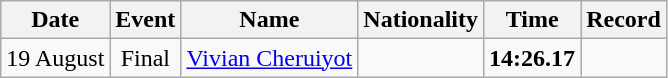<table class=wikitable style=text-align:center>
<tr>
<th>Date</th>
<th>Event</th>
<th>Name</th>
<th>Nationality</th>
<th>Time</th>
<th>Record</th>
</tr>
<tr>
<td>19 August</td>
<td>Final</td>
<td align=left><a href='#'>Vivian Cheruiyot</a></td>
<td align=left></td>
<td><strong>14:26.17</strong></td>
<td></td>
</tr>
</table>
